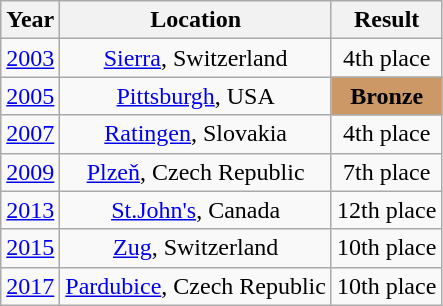<table class="wikitable" style="text-align:center;">
<tr>
<th>Year</th>
<th>Location</th>
<th>Result</th>
</tr>
<tr>
<td><a href='#'>2003</a></td>
<td><a href='#'>Sierra</a>, Switzerland</td>
<td>4th place</td>
</tr>
<tr>
<td><a href='#'>2005</a></td>
<td><a href='#'>Pittsburgh</a>, USA</td>
<td style="background:#c96;"><strong>Bronze</strong></td>
</tr>
<tr>
<td><a href='#'>2007</a></td>
<td><a href='#'>Ratingen</a>, Slovakia</td>
<td>4th place</td>
</tr>
<tr>
<td><a href='#'>2009</a></td>
<td><a href='#'>Plzeň</a>, Czech Republic</td>
<td>7th place</td>
</tr>
<tr>
<td><a href='#'>2013</a></td>
<td><a href='#'>St.John's</a>, Canada</td>
<td>12th place</td>
</tr>
<tr>
<td><a href='#'>2015</a></td>
<td><a href='#'>Zug</a>, Switzerland</td>
<td>10th place</td>
</tr>
<tr>
<td><a href='#'>2017</a></td>
<td><a href='#'>Pardubice</a>, Czech Republic</td>
<td>10th place</td>
</tr>
</table>
